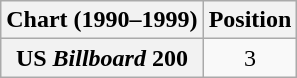<table class="wikitable sortable plainrowheaders" style="text-align:center;">
<tr>
<th scope="col">Chart (1990–1999)</th>
<th scope="col">Position</th>
</tr>
<tr>
<th scope="row">US <em>Billboard</em> 200</th>
<td>3</td>
</tr>
</table>
